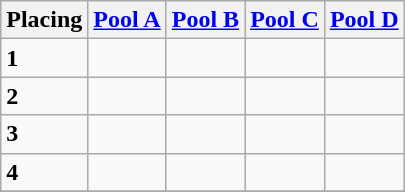<table class=wikitable style="border:1px solid #AAAAAA;">
<tr>
<th>Placing</th>
<th><a href='#'>Pool A</a></th>
<th><a href='#'>Pool B</a></th>
<th><a href='#'>Pool C</a></th>
<th><a href='#'>Pool D</a></th>
</tr>
<tr>
<td><strong>1</strong></td>
<td></td>
<td></td>
<td></td>
<td></td>
</tr>
<tr>
<td><strong>2</strong></td>
<td></td>
<td></td>
<td></td>
<td></td>
</tr>
<tr>
<td><strong>3</strong></td>
<td></td>
<td></td>
<td></td>
<td></td>
</tr>
<tr>
<td><strong>4</strong></td>
<td> </td>
<td> </td>
<td></td>
<td></td>
</tr>
<tr>
</tr>
</table>
